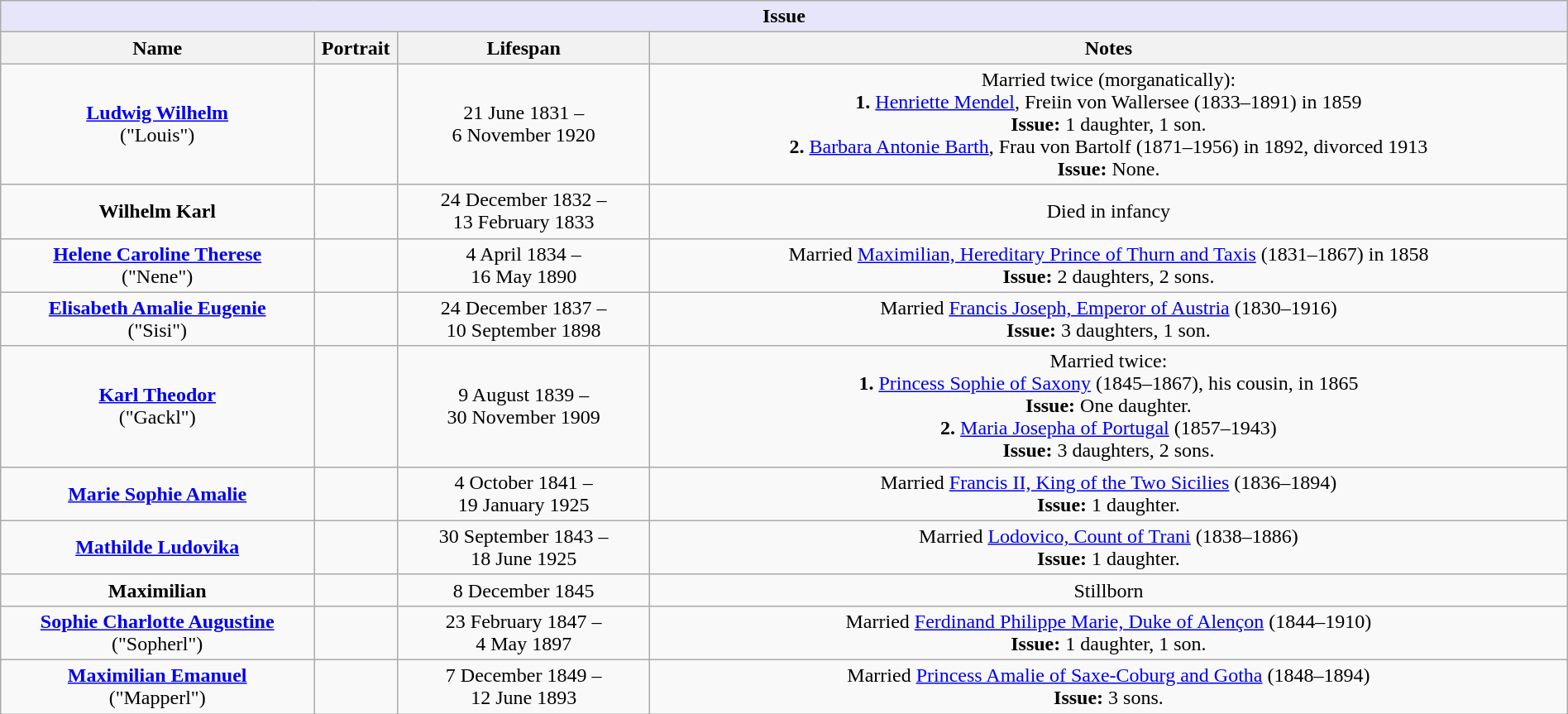<table style="text-align:center; width:100%" class="wikitable collapsible collapsed">
<tr>
<th colspan=5 style="background:lavender;">Issue</th>
</tr>
<tr>
<th width=20%>Name</th>
<th width=60px>Portrait</th>
<th>Lifespan</th>
<th>Notes</th>
</tr>
<tr>
<td><strong><a href='#'>Ludwig Wilhelm</a></strong><br>("Louis")</td>
<td></td>
<td>21 June 1831 –<br> 6 November 1920</td>
<td>Married twice (morganatically):<br><strong>1.</strong> <a href='#'>Henriette Mendel</a>, Freiin von Wallersee (1833–1891) in 1859<br><strong>Issue:</strong> 1 daughter, 1 son.<br><strong>2.</strong> <a href='#'>Barbara Antonie Barth</a>, Frau von Bartolf (1871–1956) in 1892, divorced 1913<br><strong>Issue:</strong> None.</td>
</tr>
<tr>
<td><strong>Wilhelm Karl</strong></td>
<td></td>
<td>24 December 1832 –<br>13 February 1833</td>
<td>Died in infancy</td>
</tr>
<tr>
<td><strong><a href='#'>Helene Caroline Therese</a></strong><br>("Nene")</td>
<td></td>
<td>4 April 1834 –<br> 16 May 1890</td>
<td>Married <a href='#'>Maximilian, Hereditary Prince of Thurn and Taxis</a> (1831–1867) in 1858<br><strong>Issue:</strong> 2 daughters, 2 sons.</td>
</tr>
<tr>
<td><strong><a href='#'>Elisabeth Amalie Eugenie</a></strong><br>("Sisi")</td>
<td></td>
<td>24 December 1837 –<br>10 September 1898</td>
<td>Married <a href='#'>Francis Joseph, Emperor of Austria</a> (1830–1916)<br><strong>Issue:</strong> 3 daughters, 1 son.</td>
</tr>
<tr>
<td><strong><a href='#'>Karl Theodor</a></strong><br>("Gackl")</td>
<td></td>
<td>9 August 1839 –<br>30 November 1909</td>
<td>Married twice:<br><strong>1.</strong> <a href='#'>Princess Sophie of Saxony</a> (1845–1867), his cousin, in 1865<br><strong>Issue:</strong> One daughter.<br><strong>2.</strong> <a href='#'>Maria Josepha of Portugal</a> (1857–1943)<br><strong>Issue:</strong> 3 daughters, 2 sons.</td>
</tr>
<tr>
<td><strong><a href='#'>Marie Sophie Amalie</a></strong></td>
<td></td>
<td>4 October 1841 –<br> 19 January 1925</td>
<td>Married <a href='#'>Francis II, King of the Two Sicilies</a> (1836–1894)<br><strong>Issue:</strong> 1 daughter.</td>
</tr>
<tr>
<td><strong><a href='#'>Mathilde Ludovika</a></strong></td>
<td></td>
<td>30 September 1843 –<br> 18 June 1925</td>
<td>Married <a href='#'>Lodovico, Count of Trani</a> (1838–1886)<br><strong>Issue:</strong> 1 daughter.</td>
</tr>
<tr>
<td><strong>Maximilian</strong></td>
<td></td>
<td>8 December 1845</td>
<td>Stillborn</td>
</tr>
<tr>
<td><strong><a href='#'>Sophie Charlotte Augustine</a> </strong><br>("Sopherl")</td>
<td></td>
<td>23 February 1847 –<br> 4 May 1897</td>
<td>Married <a href='#'>Ferdinand Philippe Marie, Duke of Alençon</a> (1844–1910)<br><strong>Issue:</strong> 1 daughter, 1 son.</td>
</tr>
<tr>
<td><strong><a href='#'>Maximilian Emanuel</a></strong><br>("Mapperl")</td>
<td></td>
<td>7 December 1849 –<br>12 June 1893</td>
<td>Married <a href='#'>Princess Amalie of Saxe-Coburg and Gotha</a> (1848–1894)<br><strong>Issue:</strong> 3 sons.</td>
</tr>
</table>
